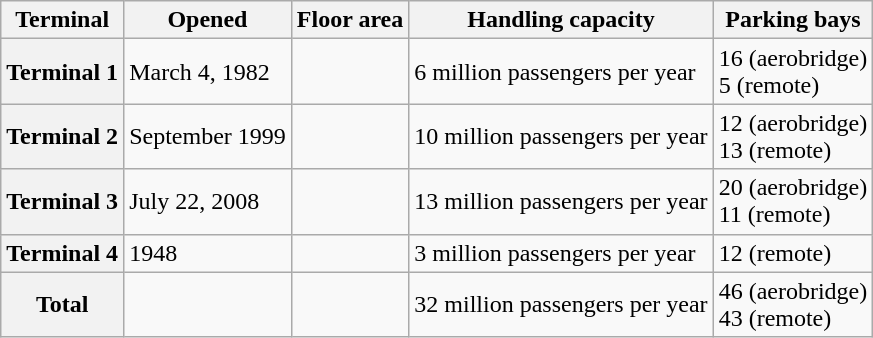<table class="wikitable">
<tr>
<th>Terminal</th>
<th>Opened</th>
<th>Floor area</th>
<th>Handling capacity</th>
<th>Parking bays</th>
</tr>
<tr>
<th>Terminal 1</th>
<td>March 4, 1982</td>
<td></td>
<td>6 million passengers per year</td>
<td>16 (aerobridge)<br>5 (remote)</td>
</tr>
<tr>
<th>Terminal 2</th>
<td>September 1999</td>
<td></td>
<td>10 million passengers per year</td>
<td>12 (aerobridge)<br>13 (remote)</td>
</tr>
<tr>
<th>Terminal 3</th>
<td>July 22, 2008</td>
<td></td>
<td>13 million passengers per year</td>
<td>20 (aerobridge)<br>11 (remote)</td>
</tr>
<tr>
<th>Terminal 4</th>
<td>1948</td>
<td></td>
<td>3 million passengers per year</td>
<td>12 (remote)</td>
</tr>
<tr>
<th>Total</th>
<td></td>
<td></td>
<td>32 million passengers per year</td>
<td>46 (aerobridge)<br>43 (remote)</td>
</tr>
</table>
